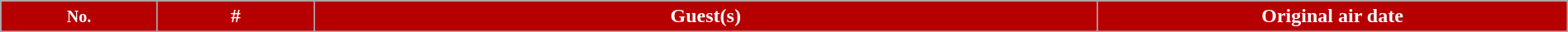<table class="wikitable plainrowheaders" style="width:100%;">
<tr style="color:white">
<th style="background:#B60000;" width="10%"><small>No.</small></th>
<th style="background:#B60000;" width="10%">#</th>
<th style="background:#B60000;" width="50%">Guest(s)</th>
<th style="background:#B60000;" width="30%">Original air date<br>








</th>
</tr>
</table>
